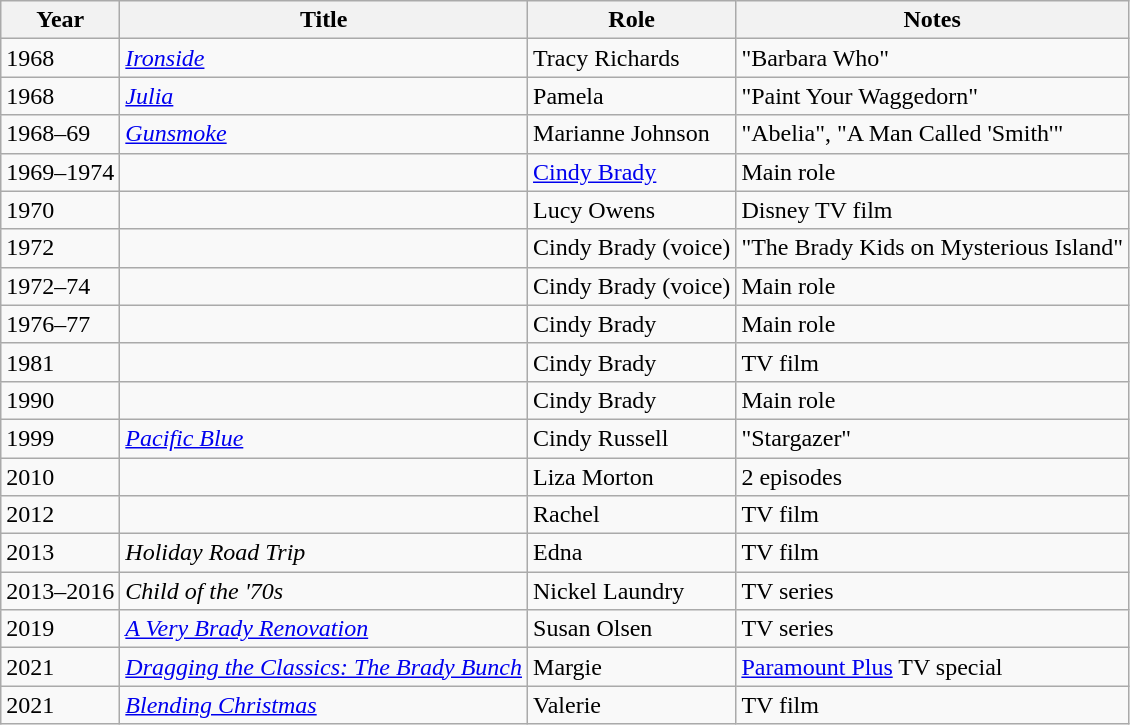<table class="wikitable sortable">
<tr>
<th>Year</th>
<th>Title</th>
<th>Role</th>
<th class="unsortable">Notes</th>
</tr>
<tr>
<td>1968</td>
<td><em><a href='#'>Ironside</a></em></td>
<td>Tracy Richards</td>
<td>"Barbara Who"</td>
</tr>
<tr>
<td>1968</td>
<td><em><a href='#'>Julia</a></em></td>
<td>Pamela</td>
<td>"Paint Your Waggedorn"</td>
</tr>
<tr>
<td>1968–69</td>
<td><em><a href='#'>Gunsmoke</a></em></td>
<td>Marianne Johnson</td>
<td>"Abelia", "A Man Called 'Smith'"</td>
</tr>
<tr>
<td>1969–1974</td>
<td><em></em></td>
<td><a href='#'>Cindy Brady</a></td>
<td>Main role</td>
</tr>
<tr>
<td>1970</td>
<td><em></em></td>
<td>Lucy Owens</td>
<td>Disney TV film</td>
</tr>
<tr>
<td>1972</td>
<td><em></em></td>
<td>Cindy Brady (voice)</td>
<td>"The Brady Kids on Mysterious Island"</td>
</tr>
<tr>
<td>1972–74</td>
<td><em></em></td>
<td>Cindy Brady (voice)</td>
<td>Main role</td>
</tr>
<tr>
<td>1976–77</td>
<td><em></em></td>
<td>Cindy Brady</td>
<td>Main role</td>
</tr>
<tr>
<td>1981</td>
<td><em></em></td>
<td>Cindy Brady</td>
<td>TV film</td>
</tr>
<tr>
<td>1990</td>
<td><em></em></td>
<td>Cindy Brady</td>
<td>Main role</td>
</tr>
<tr>
<td>1999</td>
<td><em><a href='#'>Pacific Blue</a></em></td>
<td>Cindy Russell</td>
<td>"Stargazer"</td>
</tr>
<tr>
<td>2010</td>
<td><em></em></td>
<td>Liza Morton</td>
<td>2 episodes</td>
</tr>
<tr>
<td>2012</td>
<td><em></em></td>
<td>Rachel</td>
<td>TV film</td>
</tr>
<tr>
<td>2013</td>
<td><em>Holiday Road Trip</em></td>
<td>Edna</td>
<td>TV film</td>
</tr>
<tr>
<td>2013–2016</td>
<td><em>Child of the '70s</em></td>
<td>Nickel Laundry</td>
<td>TV series</td>
</tr>
<tr>
<td>2019</td>
<td><em><a href='#'>A Very Brady Renovation</a></em></td>
<td>Susan Olsen</td>
<td>TV series</td>
</tr>
<tr>
<td>2021</td>
<td><em><a href='#'>Dragging the Classics: The Brady Bunch</a></em></td>
<td>Margie</td>
<td><a href='#'>Paramount Plus</a> TV special</td>
</tr>
<tr>
<td>2021</td>
<td><em><a href='#'>Blending Christmas</a></em></td>
<td>Valerie</td>
<td>TV film</td>
</tr>
</table>
